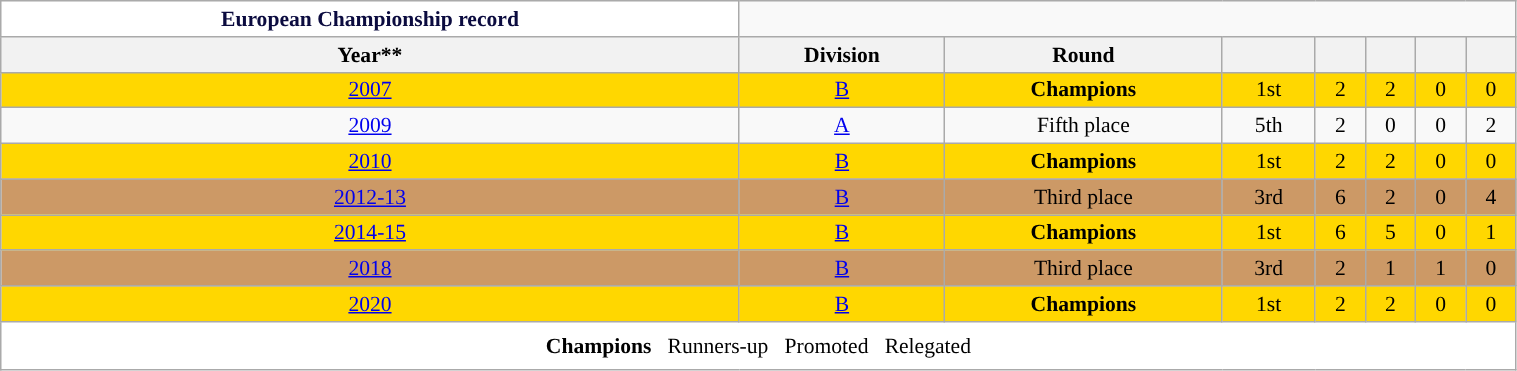<table class="wikitable" style="font-size:90%; text-align:center; width:80%">
<tr>
<th style="background:white; color:#0B0B3F; ">European Championship record</th>
</tr>
<tr>
<th scope="col">Year**</th>
<th scope="col">Division</th>
<th scope="col">Round</th>
<th scope="col"></th>
<th scope="col"></th>
<th scope="col"></th>
<th scope="col"></th>
<th scope="col"></th>
</tr>
<tr style="background:gold">
<td scope="row"><a href='#'>2007</a></td>
<td><a href='#'>B</a></td>
<td><strong>Champions</strong></td>
<td>1st</td>
<td>2</td>
<td>2</td>
<td>0</td>
<td>0</td>
</tr>
<tr>
<td scope="row"><a href='#'>2009</a></td>
<td><a href='#'>A</a></td>
<td>Fifth place</td>
<td>5th</td>
<td>2</td>
<td>0</td>
<td>0</td>
<td>2</td>
</tr>
<tr style="background:gold">
<td scope="row"><a href='#'>2010</a></td>
<td><a href='#'>B</a></td>
<td><strong>Champions</strong></td>
<td>1st</td>
<td>2</td>
<td>2</td>
<td>0</td>
<td>0</td>
</tr>
<tr style="background:#cc9966">
<td scope="row"><a href='#'>2012-13</a></td>
<td><a href='#'>B</a></td>
<td>Third place</td>
<td>3rd</td>
<td>6</td>
<td>2</td>
<td>0</td>
<td>4</td>
</tr>
<tr style="background:gold">
<td scope="row"><a href='#'>2014-15</a></td>
<td><a href='#'>B</a></td>
<td><strong>Champions</strong></td>
<td>1st</td>
<td>6</td>
<td>5</td>
<td>0</td>
<td>1</td>
</tr>
<tr style="background:#cc9966">
<td scope="row"><a href='#'>2018</a></td>
<td><a href='#'>B</a></td>
<td>Third place</td>
<td>3rd</td>
<td>2</td>
<td>1</td>
<td>1</td>
<td>0</td>
</tr>
<tr style="background:gold">
<td scope="row"><a href='#'>2020</a></td>
<td><a href='#'>B</a></td>
<td><strong>Champions</strong></td>
<td>1st</td>
<td>2</td>
<td>2</td>
<td>0</td>
<td>0</td>
</tr>
<tr>
<td colspan="8" style="background:white;padding:.5em"> <strong>Champions</strong>   Runners-up   Promoted   Relegated</td>
</tr>
</table>
